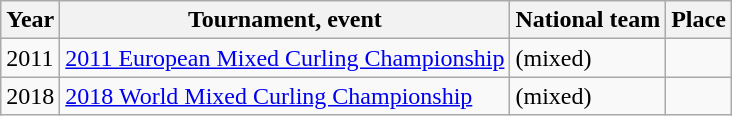<table class="wikitable">
<tr>
<th scope="col">Year</th>
<th scope="col">Tournament, event</th>
<th scope="col">National team</th>
<th scope="col">Place</th>
</tr>
<tr>
<td>2011</td>
<td><a href='#'>2011 European Mixed Curling Championship</a></td>
<td> (mixed)</td>
<td></td>
</tr>
<tr>
<td>2018</td>
<td><a href='#'>2018 World Mixed Curling Championship</a></td>
<td> (mixed)</td>
<td></td>
</tr>
</table>
